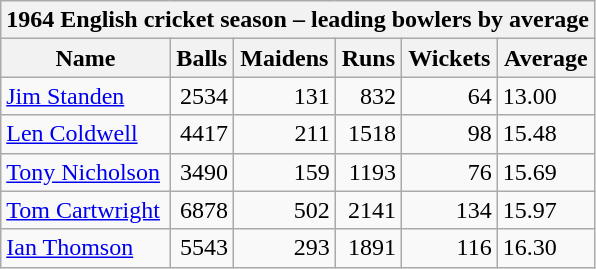<table class="wikitable">
<tr>
<th bgcolor="#efefef" colspan="7">1964 English cricket season – leading bowlers by average</th>
</tr>
<tr bgcolor="#efefef">
<th>Name</th>
<th>Balls</th>
<th>Maidens</th>
<th>Runs</th>
<th>Wickets</th>
<th>Average</th>
</tr>
<tr>
<td><a href='#'>Jim Standen</a></td>
<td align="right">2534</td>
<td align="right">131</td>
<td align="right">832</td>
<td align="right">64</td>
<td>13.00</td>
</tr>
<tr>
<td><a href='#'>Len Coldwell</a></td>
<td align="right">4417</td>
<td align="right">211</td>
<td align="right">1518</td>
<td align="right">98</td>
<td>15.48</td>
</tr>
<tr>
<td><a href='#'>Tony Nicholson</a></td>
<td align="right">3490</td>
<td align="right">159</td>
<td align="right">1193</td>
<td align="right">76</td>
<td>15.69</td>
</tr>
<tr>
<td><a href='#'>Tom Cartwright</a></td>
<td align="right">6878</td>
<td align="right">502</td>
<td align="right">2141</td>
<td align="right">134</td>
<td>15.97</td>
</tr>
<tr>
<td><a href='#'>Ian Thomson</a></td>
<td align="right">5543</td>
<td align="right">293</td>
<td align="right">1891</td>
<td align="right">116</td>
<td>16.30</td>
</tr>
</table>
